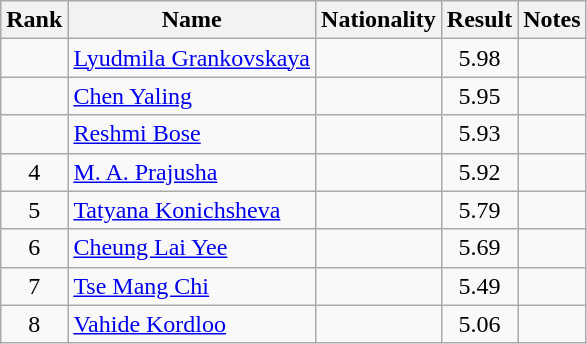<table class="wikitable sortable" style="text-align:center">
<tr>
<th>Rank</th>
<th>Name</th>
<th>Nationality</th>
<th>Result</th>
<th>Notes</th>
</tr>
<tr>
<td></td>
<td align=left><a href='#'>Lyudmila Grankovskaya</a></td>
<td align=left></td>
<td>5.98</td>
<td></td>
</tr>
<tr>
<td></td>
<td align=left><a href='#'>Chen Yaling</a></td>
<td align=left></td>
<td>5.95</td>
<td></td>
</tr>
<tr>
<td></td>
<td align=left><a href='#'>Reshmi Bose</a></td>
<td align=left></td>
<td>5.93</td>
<td></td>
</tr>
<tr>
<td>4</td>
<td align=left><a href='#'>M. A. Prajusha</a></td>
<td align=left></td>
<td>5.92</td>
<td></td>
</tr>
<tr>
<td>5</td>
<td align=left><a href='#'>Tatyana Konichsheva</a></td>
<td align=left></td>
<td>5.79</td>
<td></td>
</tr>
<tr>
<td>6</td>
<td align=left><a href='#'>Cheung Lai Yee</a></td>
<td align=left></td>
<td>5.69</td>
<td></td>
</tr>
<tr>
<td>7</td>
<td align=left><a href='#'>Tse Mang Chi</a></td>
<td align=left></td>
<td>5.49</td>
<td></td>
</tr>
<tr>
<td>8</td>
<td align=left><a href='#'>Vahide Kordloo</a></td>
<td align=left></td>
<td>5.06</td>
<td></td>
</tr>
</table>
